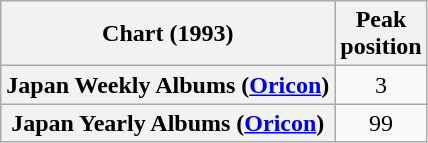<table class="wikitable sortable plainrowheaders" style="text-align:center;">
<tr>
<th scope="col">Chart (1993)</th>
<th scope="col">Peak<br>position</th>
</tr>
<tr>
<th scope="row">Japan Weekly Albums (<a href='#'>Oricon</a>)</th>
<td style="text-align:center;">3</td>
</tr>
<tr>
<th scope="row">Japan Yearly Albums (<a href='#'>Oricon</a>)</th>
<td style="text-align:center;">99</td>
</tr>
</table>
